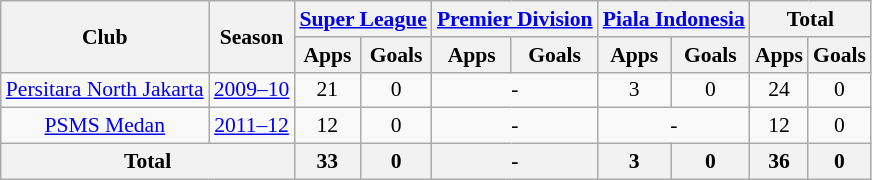<table class="wikitable" style="font-size:90%; text-align:center;">
<tr>
<th rowspan="2">Club</th>
<th rowspan="2">Season</th>
<th colspan="2"><a href='#'>Super League</a></th>
<th colspan="2"><a href='#'>Premier Division</a></th>
<th colspan="2"><a href='#'>Piala Indonesia</a></th>
<th colspan="2">Total</th>
</tr>
<tr>
<th>Apps</th>
<th>Goals</th>
<th>Apps</th>
<th>Goals</th>
<th>Apps</th>
<th>Goals</th>
<th>Apps</th>
<th>Goals</th>
</tr>
<tr>
<td rowspan="1"><a href='#'>Persitara North Jakarta</a></td>
<td><a href='#'>2009–10</a></td>
<td>21</td>
<td>0</td>
<td colspan="2">-</td>
<td>3</td>
<td>0</td>
<td>24</td>
<td>0</td>
</tr>
<tr>
<td rowspan="1"><a href='#'>PSMS Medan</a></td>
<td><a href='#'>2011–12</a></td>
<td>12</td>
<td>0</td>
<td colspan="2">-</td>
<td colspan="2">-</td>
<td>12</td>
<td>0</td>
</tr>
<tr>
<th colspan="2">Total</th>
<th>33</th>
<th>0</th>
<th colspan="2">-</th>
<th>3</th>
<th>0</th>
<th>36</th>
<th>0</th>
</tr>
</table>
